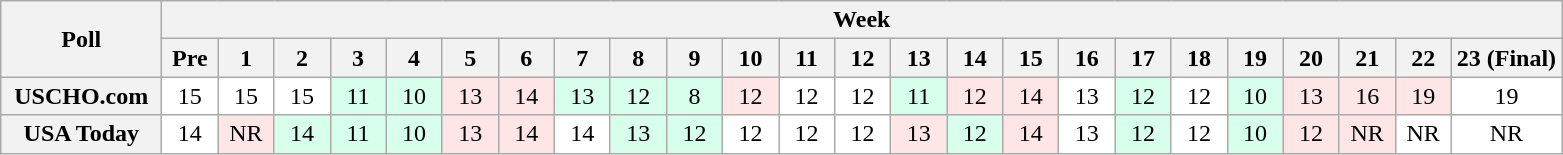<table class="wikitable" style="white-space:nowrap;">
<tr>
<th scope="col" width="100" rowspan="2">Poll</th>
<th colspan="25">Week</th>
</tr>
<tr>
<th scope="col" width="30">Pre</th>
<th scope="col" width="30">1</th>
<th scope="col" width="30">2</th>
<th scope="col" width="30">3</th>
<th scope="col" width="30">4</th>
<th scope="col" width="30">5</th>
<th scope="col" width="30">6</th>
<th scope="col" width="30">7</th>
<th scope="col" width="30">8</th>
<th scope="col" width="30">9</th>
<th scope="col" width="30">10</th>
<th scope="col" width="30">11</th>
<th scope="col" width="30">12</th>
<th scope="col" width="30">13</th>
<th scope="col" width="30">14</th>
<th scope="col" width="30">15</th>
<th scope="col" width="30">16</th>
<th scope="col" width="30">17</th>
<th scope="col" width="30">18</th>
<th scope="col" width="30">19</th>
<th scope="col" width="30">20</th>
<th scope="col" width="30">21</th>
<th scope="col" width="30">22</th>
<th scope="col" width="30">23 (Final)</th>
</tr>
<tr style="text-align:center;">
<th>USCHO.com</th>
<td bgcolor=FFFFFF>15</td>
<td bgcolor=FFFFFF>15</td>
<td bgcolor=FFFFFF>15</td>
<td bgcolor=D8FFEB>11</td>
<td bgcolor=D8FFEB>10</td>
<td bgcolor=FFE6E6>13</td>
<td bgcolor=FFE6E6>14</td>
<td bgcolor=D8FFEB>13</td>
<td bgcolor=D8FFEB>12</td>
<td bgcolor=D8FFEB>8</td>
<td bgcolor=FFE6E6>12</td>
<td bgcolor=FFFFFF>12</td>
<td bgcolor=FFFFFF>12</td>
<td bgcolor=D8FFEB>11</td>
<td bgcolor=FFE6E6>12</td>
<td bgcolor=FFE6E6>14</td>
<td bgcolor=FFFFFF>13</td>
<td bgcolor=D8FFEB>12</td>
<td bgcolor=FFFFFF>12</td>
<td bgcolor=D8FFEB>10</td>
<td bgcolor=FFE6E6>13</td>
<td bgcolor=FFE6E6>16</td>
<td bgcolor=FFE6E6>19</td>
<td bgcolor=FFFFFF>19</td>
</tr>
<tr style="text-align:center;">
<th>USA Today</th>
<td bgcolor=FFFFFF>14</td>
<td bgcolor=FFE6E6>NR</td>
<td bgcolor=D8FFEB>14</td>
<td bgcolor=D8FFEB>11</td>
<td bgcolor=D8FFEB>10</td>
<td bgcolor=FFE6E6>13</td>
<td bgcolor=FFE6E6>14</td>
<td bgcolor=FFFFFF>14</td>
<td bgcolor=D8FFEB>13</td>
<td bgcolor=D8FFEB>12</td>
<td bgcolor=FFFFFF>12</td>
<td bgcolor=FFFFFF>12</td>
<td bgcolor=FFFFFF>12</td>
<td bgcolor=FFE6E6>13</td>
<td bgcolor=D8FFEB>12</td>
<td bgcolor=FFE6E6>14</td>
<td bgcolor=FFFFFF>13</td>
<td bgcolor=D8FFEB>12</td>
<td bgcolor=FFFFFF>12</td>
<td bgcolor=D8FFEB>10</td>
<td bgcolor=FFE6E6>12</td>
<td bgcolor=FFE6E6>NR</td>
<td bgcolor=FFFFFF>NR</td>
<td bgcolor=FFFFFF>NR</td>
</tr>
</table>
